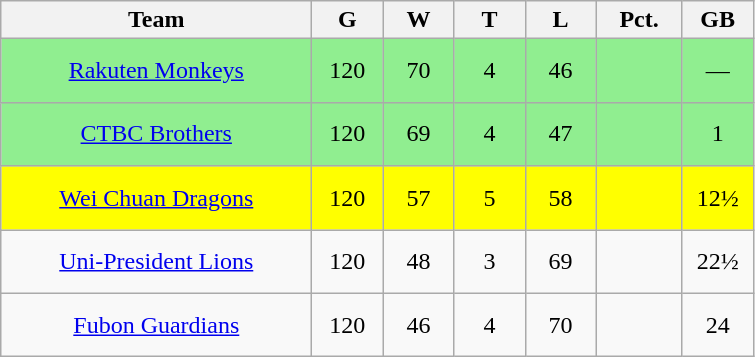<table class = "wikitable" style = "text-align:center">
<tr>
<th width = 200>Team</th>
<th width = 40>G</th>
<th width = 40>W</th>
<th width = 40>T</th>
<th width = 40>L</th>
<th width = 50>Pct.</th>
<th width = 40>GB</th>
</tr>
<tr style = "background:lightgreen;">
<td height = 35><a href='#'>Rakuten Monkeys </a></td>
<td>120</td>
<td>70</td>
<td>4</td>
<td>46</td>
<td></td>
<td>—</td>
</tr>
<tr style = "background:lightgreen;">
<td height = 35><a href='#'>CTBC Brothers </a></td>
<td>120</td>
<td>69</td>
<td>4</td>
<td>47</td>
<td></td>
<td>1</td>
</tr>
<tr style = "background:yellow;">
<td height = 35><a href='#'>Wei Chuan Dragons </a></td>
<td>120</td>
<td>57</td>
<td>5</td>
<td>58</td>
<td></td>
<td>12½</td>
</tr>
<tr>
<td height = 35><a href='#'>Uni-President Lions </a></td>
<td>120</td>
<td>48</td>
<td>3</td>
<td>69</td>
<td></td>
<td>22½</td>
</tr>
<tr>
<td height = 35><a href='#'>Fubon Guardians </a></td>
<td>120</td>
<td>46</td>
<td>4</td>
<td>70</td>
<td></td>
<td>24</td>
</tr>
</table>
